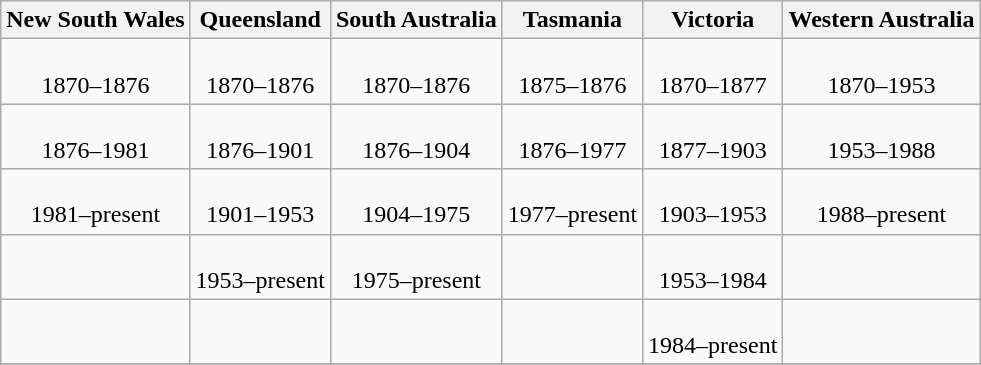<table class="sortable wikitable" style="text-align:center">
<tr>
<th>New South Wales</th>
<th>Queensland</th>
<th>South Australia</th>
<th>Tasmania</th>
<th>Victoria</th>
<th>Western Australia</th>
</tr>
<tr>
<td><br> 1870–1876</td>
<td><br> 1870–1876</td>
<td><br> 1870–1876</td>
<td><br> 1875–1876</td>
<td><br> 1870–1877</td>
<td><br> 1870–1953</td>
</tr>
<tr>
<td><br> 1876–1981</td>
<td><br> 1876–1901</td>
<td><br> 1876–1904</td>
<td><br> 1876–1977</td>
<td><br> 1877–1903</td>
<td><br> 1953–1988</td>
</tr>
<tr>
<td><br> 1981–present</td>
<td><br> 1901–1953</td>
<td><br> 1904–1975</td>
<td><br> 1977–present</td>
<td><br> 1903–1953</td>
<td><br> 1988–present</td>
</tr>
<tr>
<td></td>
<td><br> 1953–present</td>
<td><br> 1975–present</td>
<td></td>
<td><br> 1953–1984</td>
<td></td>
</tr>
<tr>
<td></td>
<td></td>
<td></td>
<td></td>
<td><br> 1984–present</td>
<td></td>
</tr>
<tr>
</tr>
</table>
